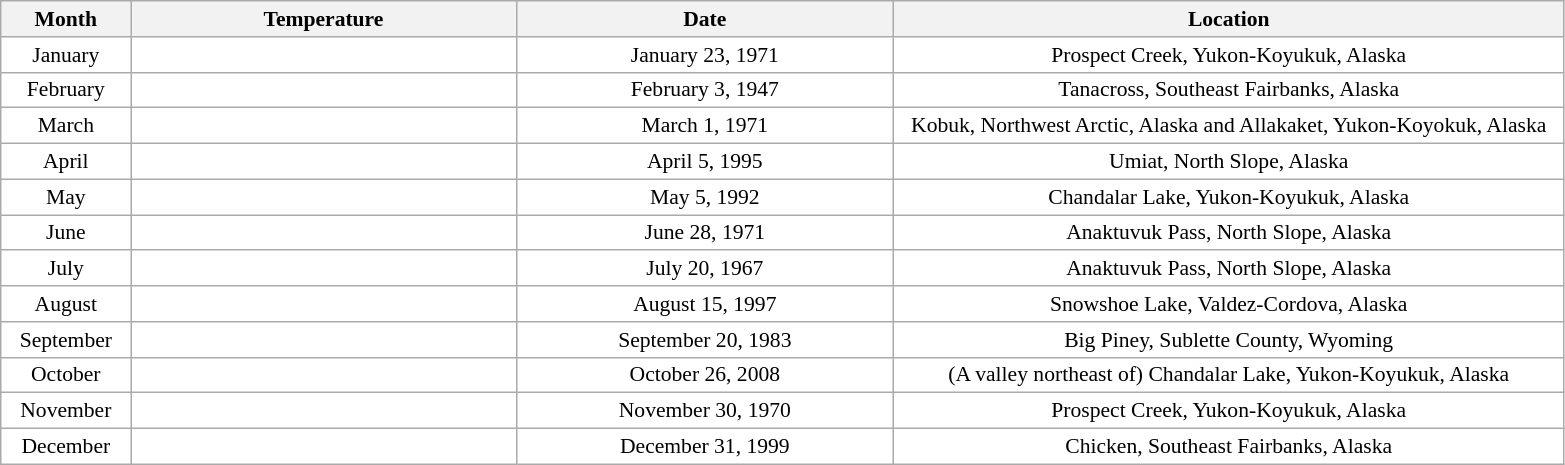<table class="wikitable" style="font-size:90%; text-align:center; background: #FFFFFF">
<tr>
<th width=80 style=background: #FF0000>Month</th>
<th width=250 style=background: #FFFFFF>Temperature</th>
<th width=245 style=background: #0000FF>Date</th>
<th width=440 style=background: #00FFFF>Location</th>
</tr>
<tr>
<td>January</td>
<td></td>
<td>January 23, 1971</td>
<td>Prospect Creek, Yukon-Koyukuk, Alaska</td>
</tr>
<tr>
<td>February</td>
<td></td>
<td>February 3, 1947</td>
<td>Tanacross, Southeast Fairbanks, Alaska</td>
</tr>
<tr>
<td>March</td>
<td></td>
<td>March 1, 1971</td>
<td>Kobuk, Northwest Arctic, Alaska and Allakaket, Yukon-Koyokuk, Alaska</td>
</tr>
<tr>
<td>April</td>
<td></td>
<td>April 5, 1995</td>
<td>Umiat, North Slope, Alaska</td>
</tr>
<tr>
<td>May</td>
<td></td>
<td>May 5, 1992</td>
<td>Chandalar Lake, Yukon-Koyukuk, Alaska</td>
</tr>
<tr>
<td>June</td>
<td></td>
<td>June 28, 1971</td>
<td>Anaktuvuk Pass, North Slope, Alaska</td>
</tr>
<tr>
<td>July</td>
<td></td>
<td>July 20, 1967</td>
<td>Anaktuvuk Pass, North Slope, Alaska</td>
</tr>
<tr>
<td>August</td>
<td></td>
<td>August 15, 1997</td>
<td>Snowshoe Lake, Valdez-Cordova, Alaska</td>
</tr>
<tr>
<td>September</td>
<td></td>
<td>September 20, 1983</td>
<td>Big Piney, Sublette County, Wyoming</td>
</tr>
<tr>
<td>October</td>
<td></td>
<td>October 26, 2008</td>
<td>(A valley northeast of) Chandalar Lake, Yukon-Koyukuk, Alaska</td>
</tr>
<tr>
<td>November</td>
<td></td>
<td>November 30, 1970</td>
<td>Prospect Creek, Yukon-Koyukuk, Alaska</td>
</tr>
<tr>
<td>December</td>
<td></td>
<td>December 31, 1999</td>
<td>Chicken, Southeast Fairbanks, Alaska</td>
</tr>
</table>
